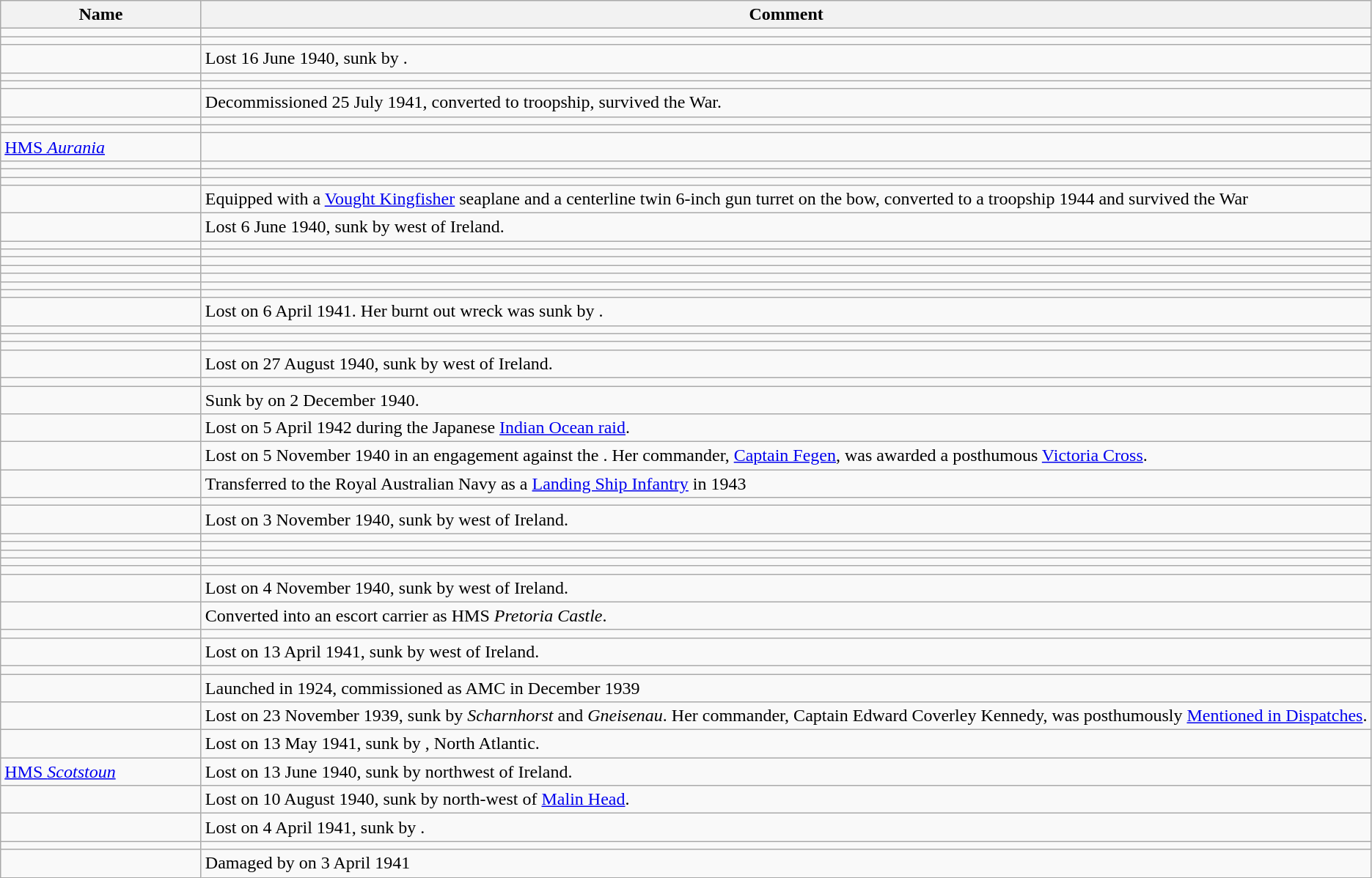<table class="wikitable">
<tr>
<th width="175">Name</th>
<th>Comment</th>
</tr>
<tr>
<td></td>
<td></td>
</tr>
<tr>
<td></td>
<td></td>
</tr>
<tr>
<td></td>
<td>Lost 16 June 1940, sunk by .</td>
</tr>
<tr>
<td></td>
<td></td>
</tr>
<tr>
<td></td>
<td></td>
</tr>
<tr>
<td></td>
<td>Decommissioned 25 July 1941, converted to troopship, survived the War.</td>
</tr>
<tr>
<td></td>
<td></td>
</tr>
<tr>
<td></td>
<td></td>
</tr>
<tr>
<td><a href='#'>HMS <em>Aurania</em></a></td>
<td></td>
</tr>
<tr>
<td></td>
<td></td>
</tr>
<tr>
<td></td>
<td></td>
</tr>
<tr>
<td></td>
<td></td>
</tr>
<tr>
<td></td>
<td>Equipped with a <a href='#'>Vought Kingfisher</a> seaplane and a centerline twin 6-inch gun turret on the bow, converted to a troopship 1944 and survived the War</td>
</tr>
<tr>
<td></td>
<td>Lost 6 June 1940, sunk by  west of Ireland.</td>
</tr>
<tr>
<td></td>
<td></td>
</tr>
<tr>
<td></td>
<td></td>
</tr>
<tr>
<td></td>
<td></td>
</tr>
<tr>
<td></td>
<td></td>
</tr>
<tr>
<td></td>
<td></td>
</tr>
<tr>
<td></td>
<td></td>
</tr>
<tr>
<td></td>
<td></td>
</tr>
<tr>
<td></td>
<td>Lost on 6 April 1941. Her burnt out wreck was sunk by .</td>
</tr>
<tr>
<td></td>
<td></td>
</tr>
<tr>
<td></td>
<td></td>
</tr>
<tr>
<td></td>
<td></td>
</tr>
<tr>
<td></td>
<td>Lost on 27 August 1940, sunk by  west of Ireland.</td>
</tr>
<tr>
<td></td>
<td></td>
</tr>
<tr>
<td></td>
<td>Sunk by  on 2 December 1940.</td>
</tr>
<tr>
<td></td>
<td>Lost on 5 April 1942 during the Japanese <a href='#'>Indian Ocean raid</a>.</td>
</tr>
<tr>
<td></td>
<td>Lost on 5 November 1940 in an engagement against the . Her commander, <a href='#'>Captain Fegen</a>, was awarded a posthumous <a href='#'>Victoria Cross</a>.</td>
</tr>
<tr>
<td></td>
<td>Transferred to the Royal Australian Navy as a <a href='#'>Landing Ship Infantry</a> in 1943</td>
</tr>
<tr>
<td></td>
<td></td>
</tr>
<tr>
<td></td>
<td>Lost on 3 November 1940, sunk by  west of Ireland.</td>
</tr>
<tr>
<td></td>
<td></td>
</tr>
<tr>
<td></td>
<td></td>
</tr>
<tr>
<td></td>
<td></td>
</tr>
<tr>
<td></td>
<td></td>
</tr>
<tr>
<td></td>
<td></td>
</tr>
<tr>
<td></td>
<td>Lost on 4 November 1940, sunk by  west of Ireland.</td>
</tr>
<tr>
<td></td>
<td>Converted into an escort carrier as HMS <em>Pretoria Castle</em>.</td>
</tr>
<tr>
<td></td>
<td></td>
</tr>
<tr>
<td></td>
<td>Lost on 13 April 1941, sunk by  west of Ireland.</td>
</tr>
<tr>
<td></td>
<td></td>
</tr>
<tr>
<td></td>
<td>Launched in 1924, commissioned as AMC in December 1939</td>
</tr>
<tr>
<td></td>
<td>Lost on 23 November 1939, sunk by <em>Scharnhorst</em> and <em>Gneisenau</em>. Her commander, Captain Edward Coverley Kennedy, was posthumously <a href='#'>Mentioned in Dispatches</a>.</td>
</tr>
<tr>
<td></td>
<td>Lost on 13 May 1941, sunk by , North Atlantic.</td>
</tr>
<tr>
<td><a href='#'>HMS <em>Scotstoun</em></a></td>
<td>Lost on 13 June 1940, sunk by  northwest of Ireland.</td>
</tr>
<tr>
<td></td>
<td>Lost on 10 August 1940, sunk by  north-west of <a href='#'>Malin Head</a>.</td>
</tr>
<tr>
<td></td>
<td>Lost on 4 April 1941, sunk by .</td>
</tr>
<tr>
<td></td>
<td></td>
</tr>
<tr>
<td></td>
<td>Damaged by  on 3 April 1941</td>
</tr>
</table>
